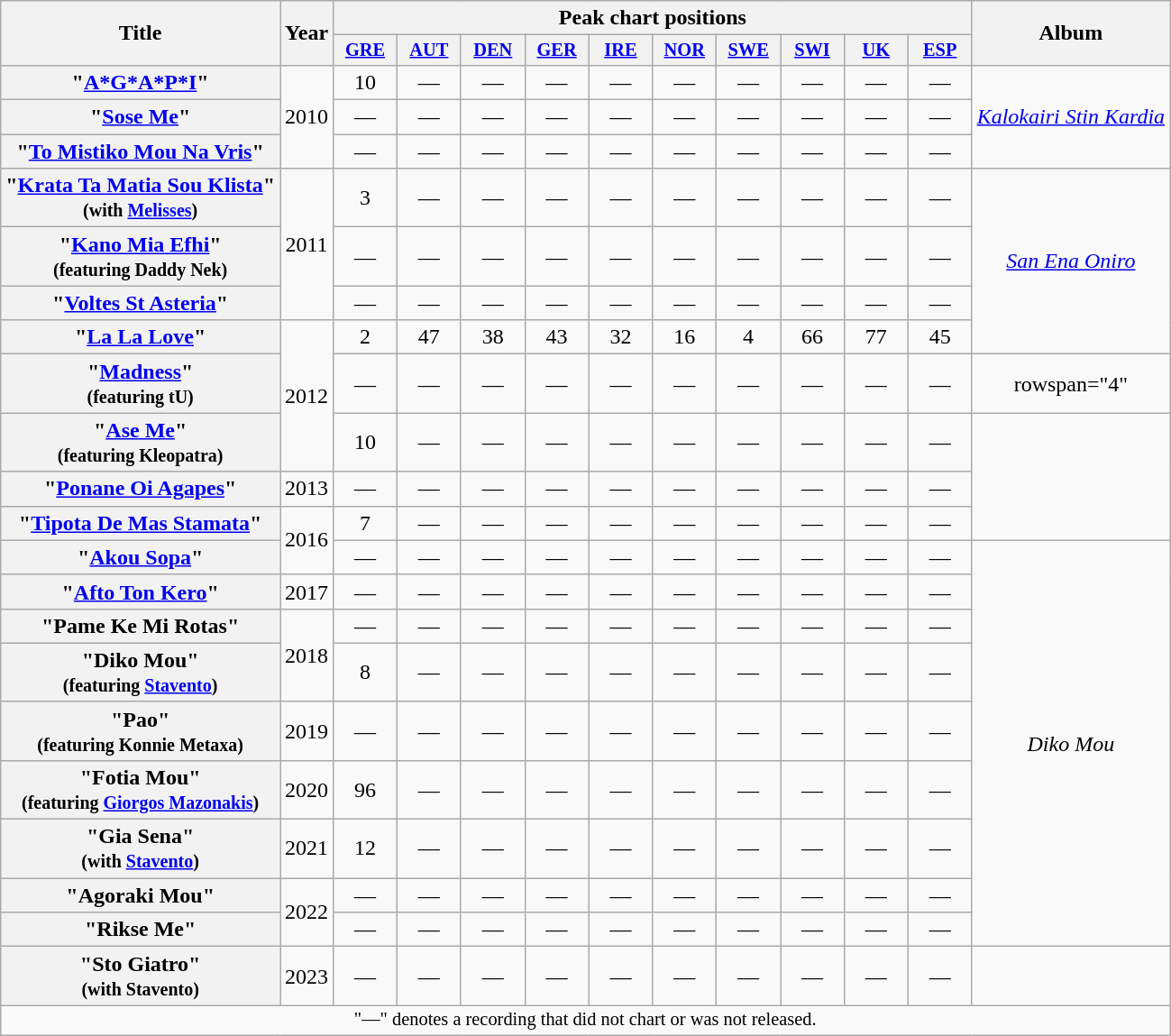<table class="wikitable plainrowheaders" style="text-align:center;">
<tr>
<th scope="col" rowspan="2">Title</th>
<th scope="col" rowspan="2">Year</th>
<th scope="col" colspan="10">Peak chart positions</th>
<th scope="col" rowspan="2">Album</th>
</tr>
<tr>
<th scope="col" style="width:3em;font-size:85%;"><a href='#'>GRE</a><br></th>
<th scope="col" style="width:3em;font-size:85%;"><a href='#'>AUT</a><br></th>
<th scope="col" style="width:3em;font-size:85%;"><a href='#'>DEN</a><br></th>
<th scope="col" style="width:3em;font-size:85%;"><a href='#'>GER</a></th>
<th scope="col" style="width:3em;font-size:85%;"><a href='#'>IRE</a><br></th>
<th scope="col" style="width:3em;font-size:85%;"><a href='#'>NOR</a><br></th>
<th scope="col" style="width:3em;font-size:85%;"><a href='#'>SWE</a><br></th>
<th scope="col" style="width:3em;font-size:85%;"><a href='#'>SWI</a><br></th>
<th scope="col" style="width:3em;font-size:85%;"><a href='#'>UK</a><br></th>
<th scope="col" style="width:3em;font-size:85%;"><a href='#'>ESP</a><br></th>
</tr>
<tr>
<th scope="row">"<a href='#'>A*G*A*P*I</a>"</th>
<td rowspan="3">2010</td>
<td>10</td>
<td>—</td>
<td>—</td>
<td>—</td>
<td>—</td>
<td>—</td>
<td>—</td>
<td>—</td>
<td>—</td>
<td>—</td>
<td rowspan="3"><em><a href='#'>Kalokairi Stin Kardia</a></em></td>
</tr>
<tr>
<th scope="row">"<a href='#'>Sose Me</a>"</th>
<td>—</td>
<td>—</td>
<td>—</td>
<td>—</td>
<td>—</td>
<td>—</td>
<td>—</td>
<td>—</td>
<td>—</td>
<td>—</td>
</tr>
<tr>
<th scope="row">"<a href='#'>To Mistiko Mou Na Vris</a>"</th>
<td>—</td>
<td>—</td>
<td>—</td>
<td>—</td>
<td>—</td>
<td>—</td>
<td>—</td>
<td>—</td>
<td>—</td>
<td>—</td>
</tr>
<tr>
<th scope="row">"<a href='#'>Krata Ta Matia Sou Klista</a>"<br><small>(with <a href='#'>Melisses</a>)</small></th>
<td rowspan="3">2011</td>
<td>3</td>
<td>—</td>
<td>—</td>
<td>—</td>
<td>—</td>
<td>—</td>
<td>—</td>
<td>—</td>
<td>—</td>
<td>—</td>
<td rowspan="4"><em><a href='#'>San Ena Oniro</a></em></td>
</tr>
<tr>
<th scope="row">"<a href='#'>Kano Mia Efhi</a>"<br><small>(featuring Daddy Nek)</small></th>
<td>—</td>
<td>—</td>
<td>—</td>
<td>—</td>
<td>—</td>
<td>—</td>
<td>—</td>
<td>—</td>
<td>—</td>
<td>—</td>
</tr>
<tr>
<th scope="row">"<a href='#'>Voltes St Asteria</a>"</th>
<td>—</td>
<td>—</td>
<td>—</td>
<td>—</td>
<td>—</td>
<td>—</td>
<td>—</td>
<td>—</td>
<td>—</td>
<td>—</td>
</tr>
<tr>
<th scope="row">"<a href='#'>La La Love</a>"</th>
<td rowspan="3">2012</td>
<td>2</td>
<td>47</td>
<td>38</td>
<td>43</td>
<td>32</td>
<td>16</td>
<td>4</td>
<td>66</td>
<td>77</td>
<td>45</td>
</tr>
<tr>
<th scope="row">"<a href='#'>Madness</a>"<br><small>(featuring tU)</small></th>
<td>—</td>
<td>—</td>
<td>—</td>
<td>—</td>
<td>—</td>
<td>—</td>
<td>—</td>
<td>—</td>
<td>—</td>
<td>—</td>
<td>rowspan="4" </td>
</tr>
<tr>
<th scope="row">"<a href='#'>Ase Me</a>"<br><small>(featuring Kleopatra)</small></th>
<td>10</td>
<td>—</td>
<td>—</td>
<td>—</td>
<td>—</td>
<td>—</td>
<td>—</td>
<td>—</td>
<td>—</td>
<td>—</td>
</tr>
<tr>
<th scope="row">"<a href='#'>Ponane Oi Agapes</a>"</th>
<td>2013</td>
<td>—</td>
<td>—</td>
<td>—</td>
<td>—</td>
<td>—</td>
<td>—</td>
<td>—</td>
<td>—</td>
<td>—</td>
<td>—</td>
</tr>
<tr>
<th scope="row">"<a href='#'>Tipota De Mas Stamata</a>"</th>
<td rowspan="2">2016</td>
<td>7</td>
<td>—</td>
<td>—</td>
<td>—</td>
<td>—</td>
<td>—</td>
<td>—</td>
<td>—</td>
<td>—</td>
<td>—</td>
</tr>
<tr>
<th scope="row">"<a href='#'>Akou Sopa</a>"</th>
<td>—</td>
<td>—</td>
<td>—</td>
<td>—</td>
<td>—</td>
<td>—</td>
<td>—</td>
<td>—</td>
<td>—</td>
<td>—</td>
<td rowspan="9"><em>Diko Mou</em></td>
</tr>
<tr>
<th scope="row">"<a href='#'>Afto Ton Kero</a>"</th>
<td>2017</td>
<td>—</td>
<td>—</td>
<td>—</td>
<td>—</td>
<td>—</td>
<td>—</td>
<td>—</td>
<td>—</td>
<td>—</td>
<td>—</td>
</tr>
<tr>
<th scope="row">"Pame Ke Mi Rotas"</th>
<td rowspan="2">2018</td>
<td>—</td>
<td>—</td>
<td>—</td>
<td>—</td>
<td>—</td>
<td>—</td>
<td>—</td>
<td>—</td>
<td>—</td>
<td>—</td>
</tr>
<tr>
<th scope="row">"Diko Mou"<br><small>(featuring <a href='#'>Stavento</a>)</small></th>
<td>8</td>
<td>—</td>
<td>—</td>
<td>—</td>
<td>—</td>
<td>—</td>
<td>—</td>
<td>—</td>
<td>—</td>
<td>—</td>
</tr>
<tr>
<th scope="row">"Pao"<br><small>(featuring Konnie Metaxa)</small></th>
<td>2019</td>
<td>—</td>
<td>—</td>
<td>—</td>
<td>—</td>
<td>—</td>
<td>—</td>
<td>—</td>
<td>—</td>
<td>—</td>
<td>—</td>
</tr>
<tr>
<th scope="row">"Fotia Mou"<br><small>(featuring <a href='#'>Giorgos Mazonakis</a>)</small></th>
<td>2020</td>
<td>96</td>
<td>—</td>
<td>—</td>
<td>—</td>
<td>—</td>
<td>—</td>
<td>—</td>
<td>—</td>
<td>—</td>
<td>—</td>
</tr>
<tr>
<th scope="row">"Gia Sena"<br><small>(with <a href='#'>Stavento</a>)</small></th>
<td>2021</td>
<td>12</td>
<td>—</td>
<td>—</td>
<td>—</td>
<td>—</td>
<td>—</td>
<td>—</td>
<td>—</td>
<td>—</td>
<td>—</td>
</tr>
<tr>
<th scope="row">"Agoraki Mou"</th>
<td rowspan="2">2022</td>
<td>—</td>
<td>—</td>
<td>—</td>
<td>—</td>
<td>—</td>
<td>—</td>
<td>—</td>
<td>—</td>
<td>—</td>
<td>—</td>
</tr>
<tr>
<th scope="row">"Rikse Me"</th>
<td>—</td>
<td>—</td>
<td>—</td>
<td>—</td>
<td>—</td>
<td>—</td>
<td>—</td>
<td>—</td>
<td>—</td>
<td>—</td>
</tr>
<tr>
<th scope="row">"Sto Giatro"<br><small>(with Stavento)</small></th>
<td>2023</td>
<td>—</td>
<td>—</td>
<td>—</td>
<td>—</td>
<td>—</td>
<td>—</td>
<td>—</td>
<td>—</td>
<td>—</td>
<td>—</td>
</tr>
<tr>
<td style="font-size:85%" colspan=13>"—" denotes a recording that did not chart or was not released.</td>
</tr>
</table>
